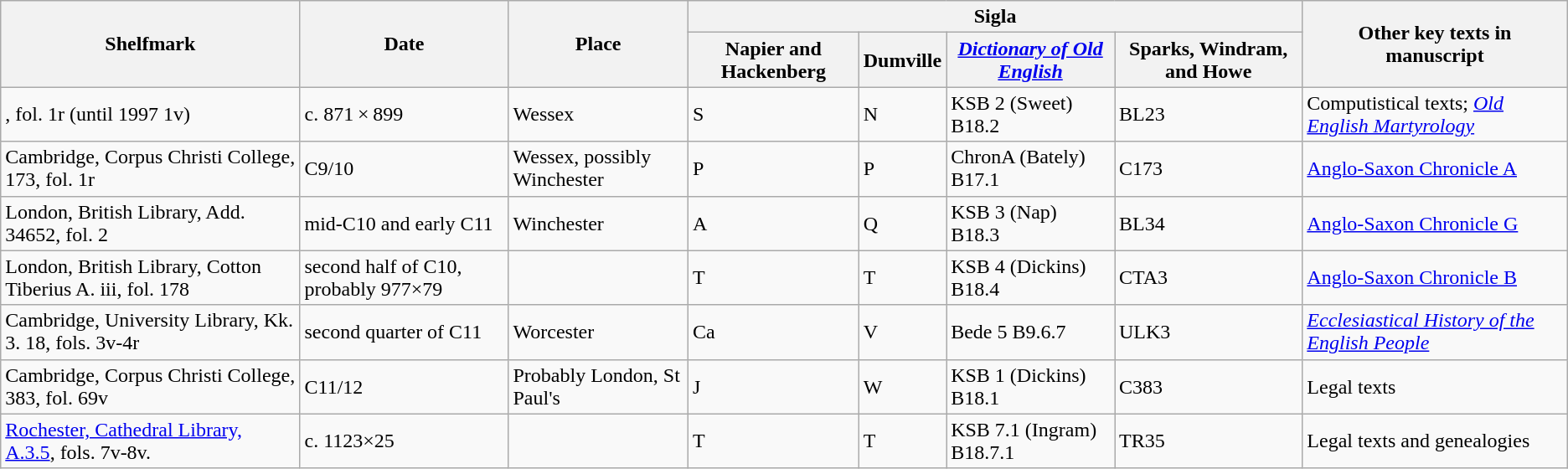<table class="wikitable">
<tr>
<th rowspan="2">Shelfmark</th>
<th rowspan="2">Date</th>
<th rowspan="2">Place</th>
<th colspan="4">Sigla</th>
<th rowspan="2">Other key texts in manuscript</th>
</tr>
<tr>
<th>Napier and Hackenberg</th>
<th>Dumville</th>
<th><em><a href='#'>Dictionary of Old English</a></em></th>
<th>Sparks, Windram, and Howe</th>
</tr>
<tr>
<td>, fol. 1r (until 1997 1v)</td>
<td>c. 871 × 899</td>
<td>Wessex</td>
<td>S</td>
<td>N</td>
<td>KSB 2 (Sweet) B18.2</td>
<td>BL23</td>
<td>Computistical texts; <em><a href='#'>Old English Martyrology</a></em></td>
</tr>
<tr>
<td>Cambridge, Corpus Christi College, 173, fol. 1r</td>
<td>C9/10</td>
<td>Wessex, possibly Winchester</td>
<td>P</td>
<td>P</td>
<td>ChronA (Bately) B17.1</td>
<td>C173</td>
<td><a href='#'>Anglo-Saxon Chronicle A</a></td>
</tr>
<tr>
<td>London, British Library, Add. 34652, fol. 2</td>
<td>mid-C10 and early C11</td>
<td>Winchester</td>
<td>A</td>
<td>Q</td>
<td>KSB 3 (Nap) B18.3</td>
<td>BL34</td>
<td><a href='#'>Anglo-Saxon Chronicle G</a></td>
</tr>
<tr>
<td>London, British Library, Cotton Tiberius A. iii, fol. 178</td>
<td>second half of C10, probably 977×79</td>
<td></td>
<td>T</td>
<td>T</td>
<td>KSB 4 (Dickins) B18.4</td>
<td>CTA3</td>
<td><a href='#'>Anglo-Saxon Chronicle B</a></td>
</tr>
<tr>
<td>Cambridge, University Library, Kk. 3. 18, fols. 3v-4r</td>
<td>second quarter of C11</td>
<td>Worcester</td>
<td>Ca</td>
<td>V</td>
<td>Bede 5 B9.6.7</td>
<td>ULK3</td>
<td><em><a href='#'>Ecclesiastical History of the English People</a></em></td>
</tr>
<tr>
<td>Cambridge, Corpus Christi College, 383, fol. 69v</td>
<td>C11/12</td>
<td>Probably London, St Paul's</td>
<td>J</td>
<td>W</td>
<td>KSB 1 (Dickins) B18.1</td>
<td>C383</td>
<td>Legal texts</td>
</tr>
<tr>
<td><a href='#'>Rochester, Cathedral Library, A.3.5</a>, fols. 7v-8v.</td>
<td>c. 1123×25</td>
<td></td>
<td>T</td>
<td>T</td>
<td>KSB 7.1 (Ingram) B18.7.1</td>
<td>TR35</td>
<td>Legal texts and genealogies</td>
</tr>
</table>
